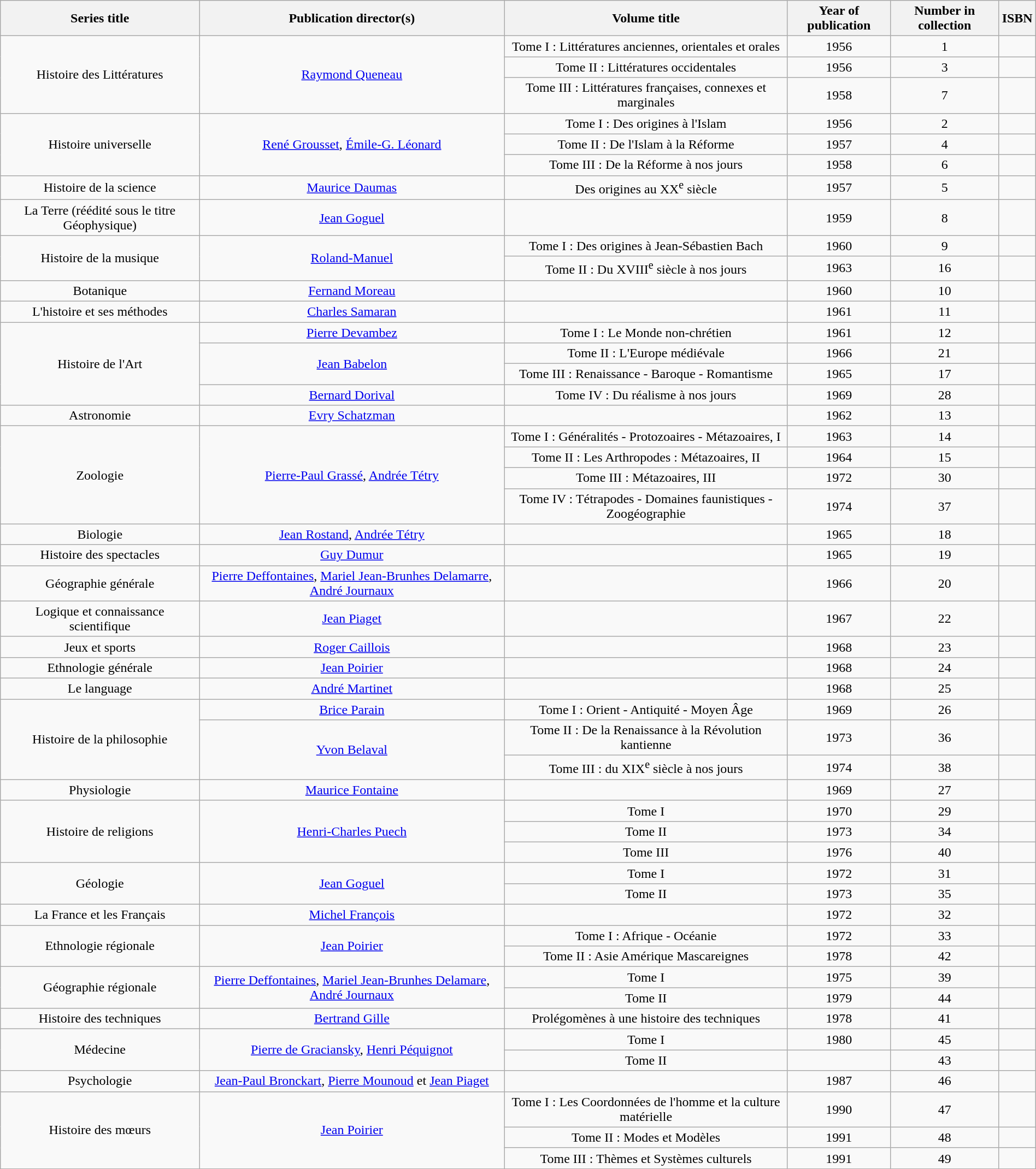<table class="wikitable" style="text-align:center; width:100%;">
<tr>
<th scope=col>Series title</th>
<th scope=col>Publication director(s)</th>
<th scope=col>Volume title</th>
<th scope=col>Year of publication</th>
<th scope=col>Number in collection</th>
<th scope=col>ISBN</th>
</tr>
<tr>
<td rowspan=3>Histoire des Littératures</td>
<td rowspan=3><a href='#'>Raymond Queneau</a></td>
<td>Tome I : Littératures anciennes, orientales et orales</td>
<td>1956</td>
<td>1</td>
<td></td>
</tr>
<tr>
<td>Tome II : Littératures occidentales</td>
<td>1956</td>
<td>3</td>
<td></td>
</tr>
<tr>
<td>Tome III : Littératures françaises, connexes et marginales</td>
<td>1958</td>
<td>7</td>
<td></td>
</tr>
<tr>
<td rowspan=3>Histoire universelle</td>
<td rowspan=3><a href='#'>René Grousset</a>, <a href='#'>Émile-G. Léonard</a></td>
<td>Tome I : Des origines à l'Islam</td>
<td>1956</td>
<td>2</td>
<td></td>
</tr>
<tr>
<td>Tome II : De l'Islam à la Réforme</td>
<td>1957</td>
<td>4</td>
<td></td>
</tr>
<tr>
<td>Tome III : De la Réforme à nos jours</td>
<td>1958</td>
<td>6</td>
<td></td>
</tr>
<tr>
<td>Histoire de la science</td>
<td><a href='#'>Maurice Daumas</a></td>
<td>Des origines au XX<sup>e</sup> siècle</td>
<td>1957</td>
<td>5</td>
<td></td>
</tr>
<tr>
<td>La Terre (réédité sous le titre Géophysique)</td>
<td><a href='#'>Jean Goguel</a></td>
<td></td>
<td>1959</td>
<td>8</td>
<td></td>
</tr>
<tr>
<td rowspan=2>Histoire de la musique</td>
<td rowspan=2><a href='#'>Roland-Manuel</a></td>
<td>Tome I : Des origines à Jean-Sébastien Bach</td>
<td>1960</td>
<td>9</td>
<td></td>
</tr>
<tr>
<td>Tome II : Du XVIII<sup>e</sup> siècle à nos jours</td>
<td>1963</td>
<td>16</td>
<td></td>
</tr>
<tr>
<td>Botanique</td>
<td><a href='#'>Fernand Moreau</a></td>
<td></td>
<td>1960</td>
<td>10</td>
<td></td>
</tr>
<tr>
<td>L'histoire et ses méthodes</td>
<td><a href='#'>Charles Samaran</a></td>
<td></td>
<td>1961</td>
<td>11</td>
<td></td>
</tr>
<tr>
<td rowspan=4>Histoire de l'Art</td>
<td><a href='#'>Pierre Devambez</a></td>
<td>Tome I : Le Monde non-chrétien</td>
<td>1961</td>
<td>12</td>
<td></td>
</tr>
<tr>
<td rowspan=2><a href='#'>Jean Babelon</a></td>
<td>Tome II : L'Europe médiévale</td>
<td>1966</td>
<td>21</td>
<td></td>
</tr>
<tr>
<td>Tome III : Renaissance - Baroque - Romantisme</td>
<td>1965</td>
<td>17</td>
<td></td>
</tr>
<tr>
<td><a href='#'>Bernard Dorival</a></td>
<td>Tome IV : Du réalisme à nos jours</td>
<td>1969</td>
<td>28</td>
<td></td>
</tr>
<tr>
<td>Astronomie</td>
<td><a href='#'>Evry Schatzman</a></td>
<td></td>
<td>1962</td>
<td>13</td>
<td></td>
</tr>
<tr>
<td rowspan=4>Zoologie</td>
<td rowspan=4><a href='#'>Pierre-Paul Grassé</a>, <a href='#'>Andrée Tétry</a></td>
<td>Tome I : Généralités - Protozoaires - Métazoaires, I</td>
<td>1963</td>
<td>14</td>
<td></td>
</tr>
<tr>
<td>Tome II : Les Arthropodes : Métazoaires, II</td>
<td>1964</td>
<td>15</td>
<td></td>
</tr>
<tr>
<td>Tome III : Métazoaires, III</td>
<td>1972</td>
<td>30</td>
<td></td>
</tr>
<tr>
<td>Tome IV : Tétrapodes - Domaines faunistiques - Zoogéographie</td>
<td>1974</td>
<td>37</td>
<td></td>
</tr>
<tr>
<td>Biologie</td>
<td><a href='#'>Jean Rostand</a>, <a href='#'>Andrée Tétry</a></td>
<td></td>
<td>1965</td>
<td>18</td>
<td></td>
</tr>
<tr>
<td>Histoire des spectacles</td>
<td><a href='#'>Guy Dumur</a></td>
<td></td>
<td>1965</td>
<td>19</td>
<td></td>
</tr>
<tr>
<td>Géographie générale</td>
<td><a href='#'>Pierre Deffontaines</a>, <a href='#'>Mariel Jean-Brunhes Delamarre</a>, <a href='#'>André Journaux</a></td>
<td></td>
<td>1966</td>
<td>20</td>
<td></td>
</tr>
<tr>
<td>Logique et connaissance scientifique</td>
<td><a href='#'>Jean Piaget</a></td>
<td></td>
<td>1967</td>
<td>22</td>
<td></td>
</tr>
<tr>
<td>Jeux et sports</td>
<td><a href='#'>Roger Caillois</a></td>
<td></td>
<td>1968</td>
<td>23</td>
<td></td>
</tr>
<tr>
<td>Ethnologie générale</td>
<td><a href='#'>Jean Poirier</a></td>
<td></td>
<td>1968</td>
<td>24</td>
<td></td>
</tr>
<tr>
<td>Le language</td>
<td><a href='#'>André Martinet</a></td>
<td></td>
<td>1968</td>
<td>25</td>
<td></td>
</tr>
<tr>
<td rowspan=3>Histoire de la philosophie</td>
<td><a href='#'>Brice Parain</a></td>
<td>Tome I : Orient - Antiquité - Moyen Âge</td>
<td>1969</td>
<td>26</td>
<td></td>
</tr>
<tr>
<td rowspan=2><a href='#'>Yvon Belaval</a></td>
<td>Tome II : De la Renaissance à la Révolution kantienne</td>
<td>1973</td>
<td>36</td>
<td></td>
</tr>
<tr>
<td>Tome III : du XIX<sup>e</sup> siècle à nos jours</td>
<td>1974</td>
<td>38</td>
<td></td>
</tr>
<tr>
<td>Physiologie</td>
<td><a href='#'>Maurice Fontaine</a></td>
<td></td>
<td>1969</td>
<td>27</td>
<td></td>
</tr>
<tr>
<td rowspan=3>Histoire de religions</td>
<td rowspan=3><a href='#'>Henri-Charles Puech</a></td>
<td>Tome I</td>
<td>1970</td>
<td>29</td>
<td></td>
</tr>
<tr>
<td>Tome II</td>
<td>1973</td>
<td>34</td>
<td></td>
</tr>
<tr>
<td>Tome III</td>
<td>1976</td>
<td>40</td>
<td></td>
</tr>
<tr>
<td rowspan=2>Géologie</td>
<td rowspan=2><a href='#'>Jean Goguel</a></td>
<td>Tome I</td>
<td>1972</td>
<td>31</td>
<td></td>
</tr>
<tr>
<td>Tome II</td>
<td>1973</td>
<td>35</td>
<td></td>
</tr>
<tr>
<td>La France et les Français</td>
<td><a href='#'>Michel François</a></td>
<td></td>
<td>1972</td>
<td>32</td>
<td></td>
</tr>
<tr>
<td rowspan=2>Ethnologie régionale</td>
<td rowspan=2><a href='#'>Jean Poirier</a></td>
<td>Tome I : Afrique - Océanie</td>
<td>1972</td>
<td>33</td>
<td></td>
</tr>
<tr>
<td>Tome II : Asie Amérique Mascareignes</td>
<td>1978</td>
<td>42</td>
<td></td>
</tr>
<tr>
<td rowspan=2>Géographie régionale</td>
<td rowspan=2><a href='#'>Pierre Deffontaines</a>, <a href='#'>Mariel Jean-Brunhes Delamare</a>, <a href='#'>André Journaux</a></td>
<td>Tome I</td>
<td>1975</td>
<td>39</td>
<td></td>
</tr>
<tr>
<td>Tome II</td>
<td>1979</td>
<td>44</td>
<td></td>
</tr>
<tr>
<td>Histoire des techniques</td>
<td><a href='#'>Bertrand Gille</a></td>
<td>Prolégomènes à une histoire des techniques</td>
<td>1978</td>
<td>41</td>
<td></td>
</tr>
<tr>
<td rowspan=2>Médecine</td>
<td rowspan=2><a href='#'>Pierre de Graciansky</a>, <a href='#'>Henri Péquignot</a></td>
<td>Tome I</td>
<td>1980</td>
<td>45</td>
<td></td>
</tr>
<tr>
<td>Tome II</td>
<td></td>
<td>43</td>
<td></td>
</tr>
<tr>
<td>Psychologie</td>
<td><a href='#'>Jean-Paul Bronckart</a>, <a href='#'>Pierre Mounoud</a> et <a href='#'>Jean Piaget</a></td>
<td></td>
<td>1987</td>
<td>46</td>
<td></td>
</tr>
<tr>
<td rowspan=3>Histoire des mœurs</td>
<td rowspan=3><a href='#'>Jean Poirier</a></td>
<td>Tome I : Les Coordonnées de l'homme et la culture matérielle</td>
<td>1990</td>
<td>47</td>
<td></td>
</tr>
<tr>
<td>Tome II : Modes et Modèles</td>
<td>1991</td>
<td>48</td>
<td></td>
</tr>
<tr>
<td>Tome III : Thèmes et Systèmes culturels</td>
<td>1991</td>
<td>49</td>
<td></td>
</tr>
</table>
